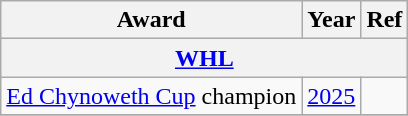<table class="wikitable">
<tr>
<th>Award</th>
<th>Year</th>
<th>Ref</th>
</tr>
<tr>
<th colspan="3"><a href='#'>WHL</a></th>
</tr>
<tr>
<td><a href='#'>Ed Chynoweth Cup</a> champion</td>
<td><a href='#'>2025</a></td>
<td></td>
</tr>
<tr>
</tr>
</table>
